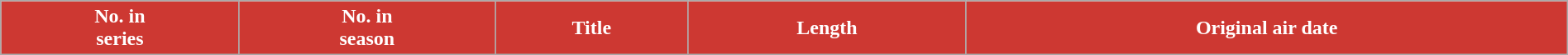<table class="wikitable plainrowheaders" style="width:100%; margin:auto; background:#FFFFFF;">
<tr>
<th scope="col" style="background-color: #CD3832; color:#fff; text-align: center;">No. in<br>series</th>
<th scope="col" style="background-color: #CD3832; color:#fff; text-align: center;">No. in<br>season</th>
<th scope="col" style="background-color: #CD3832; color:#fff; text-align: center;">Title</th>
<th scope="col" style="background-color: #CD3832; color:#fff; text-align: center;">Length</th>
<th scope="col" style="background-color: #CD3832; color:#fff; text-align: center;">Original air date<br>






































































































</th>
</tr>
</table>
